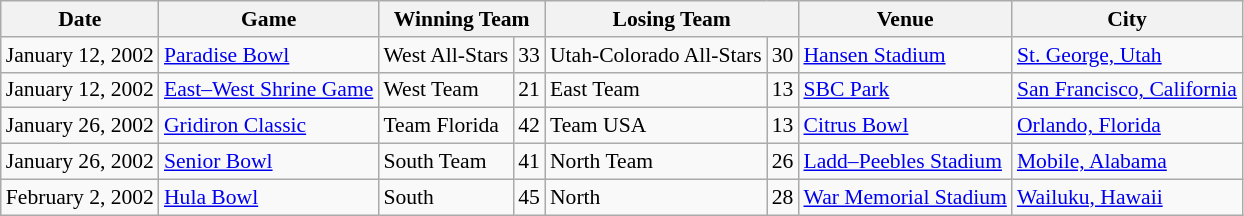<table class="wikitable" style="font-size:90%;">
<tr>
<th>Date</th>
<th>Game</th>
<th colspan=2>Winning Team</th>
<th colspan=2>Losing Team</th>
<th>Venue</th>
<th>City</th>
</tr>
<tr>
<td>January 12, 2002</td>
<td><a href='#'>Paradise Bowl</a></td>
<td>West All-Stars</td>
<td>33</td>
<td>Utah-Colorado All-Stars</td>
<td>30</td>
<td><a href='#'>Hansen Stadium</a></td>
<td><a href='#'>St. George, Utah</a></td>
</tr>
<tr>
<td>January 12, 2002</td>
<td><a href='#'>East–West Shrine Game</a></td>
<td>West Team</td>
<td>21</td>
<td>East Team</td>
<td>13</td>
<td><a href='#'>SBC Park</a></td>
<td><a href='#'>San Francisco, California</a></td>
</tr>
<tr>
<td>January 26, 2002</td>
<td><a href='#'>Gridiron Classic</a></td>
<td>Team Florida</td>
<td>42</td>
<td>Team USA</td>
<td>13</td>
<td><a href='#'>Citrus Bowl</a></td>
<td><a href='#'>Orlando, Florida</a></td>
</tr>
<tr>
<td>January 26, 2002</td>
<td><a href='#'>Senior Bowl</a></td>
<td>South Team</td>
<td>41</td>
<td>North Team</td>
<td>26</td>
<td><a href='#'>Ladd–Peebles Stadium</a></td>
<td><a href='#'>Mobile, Alabama</a></td>
</tr>
<tr>
<td>February 2, 2002</td>
<td><a href='#'>Hula Bowl</a></td>
<td>South</td>
<td>45</td>
<td>North</td>
<td>28</td>
<td><a href='#'>War Memorial Stadium</a></td>
<td><a href='#'>Wailuku, Hawaii</a></td>
</tr>
</table>
